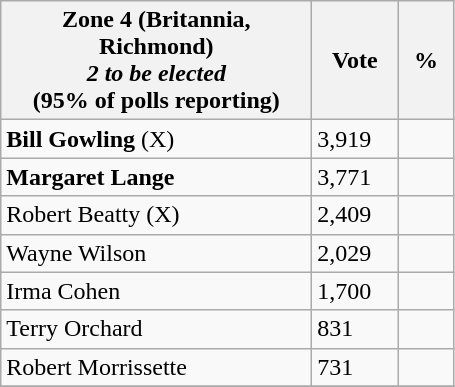<table class="wikitable">
<tr>
<th bgcolor="#DDDDFF" width="200px">Zone 4 (Britannia, Richmond) <br> <em>2 to be elected</em> <br> (95% of polls reporting)</th>
<th bgcolor="#DDDDFF" width="50px">Vote</th>
<th bgcolor="#DDDDFF" width="30px">%</th>
</tr>
<tr>
<td><strong>Bill Gowling</strong> (X)</td>
<td>3,919</td>
<td></td>
</tr>
<tr>
<td><strong>Margaret Lange</strong></td>
<td>3,771</td>
<td></td>
</tr>
<tr>
<td>Robert Beatty (X)</td>
<td>2,409</td>
<td></td>
</tr>
<tr>
<td>Wayne Wilson</td>
<td>2,029</td>
<td></td>
</tr>
<tr>
<td>Irma Cohen</td>
<td>1,700</td>
<td></td>
</tr>
<tr>
<td>Terry Orchard</td>
<td>831</td>
<td></td>
</tr>
<tr>
<td>Robert Morrissette</td>
<td>731</td>
<td></td>
</tr>
<tr>
</tr>
</table>
